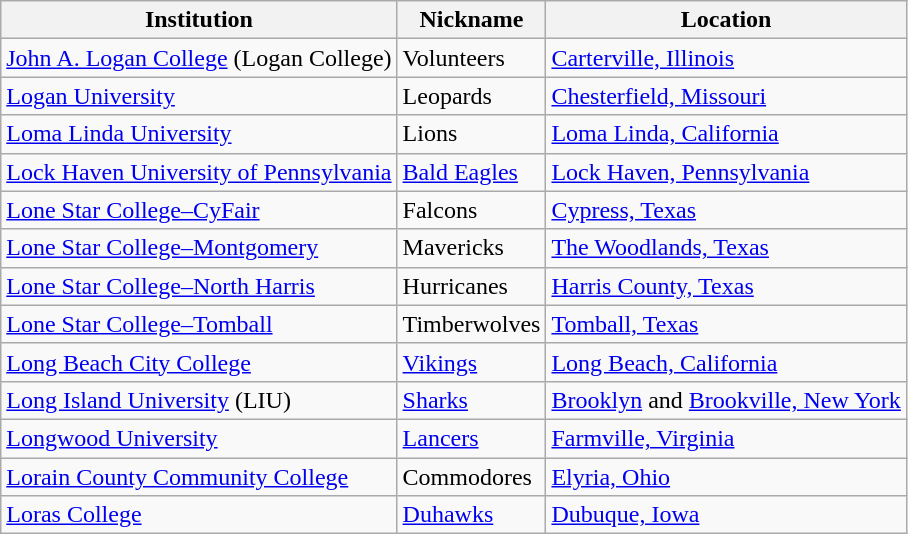<table class="wikitable">
<tr>
<th>Institution</th>
<th>Nickname</th>
<th>Location</th>
</tr>
<tr>
<td><a href='#'>John A. Logan College</a> (Logan College)</td>
<td>Volunteers</td>
<td><a href='#'>Carterville, Illinois</a></td>
</tr>
<tr>
<td><a href='#'>Logan University</a></td>
<td>Leopards</td>
<td><a href='#'>Chesterfield, Missouri</a></td>
</tr>
<tr>
<td><a href='#'>Loma Linda University</a></td>
<td>Lions</td>
<td><a href='#'>Loma Linda, California</a></td>
</tr>
<tr>
<td><a href='#'>Lock Haven University of Pennsylvania</a></td>
<td><a href='#'>Bald Eagles</a></td>
<td><a href='#'>Lock Haven, Pennsylvania</a></td>
</tr>
<tr>
<td><a href='#'>Lone Star College–CyFair</a></td>
<td>Falcons</td>
<td><a href='#'>Cypress, Texas</a></td>
</tr>
<tr>
<td><a href='#'>Lone Star College–Montgomery</a></td>
<td>Mavericks</td>
<td><a href='#'>The Woodlands, Texas</a></td>
</tr>
<tr>
<td><a href='#'>Lone Star College–North Harris</a></td>
<td>Hurricanes</td>
<td><a href='#'>Harris County, Texas</a></td>
</tr>
<tr>
<td><a href='#'>Lone Star College–Tomball</a></td>
<td>Timberwolves</td>
<td><a href='#'>Tomball, Texas</a></td>
</tr>
<tr>
<td><a href='#'>Long Beach City College</a></td>
<td><a href='#'>Vikings</a></td>
<td><a href='#'>Long Beach, California</a></td>
</tr>
<tr>
<td><a href='#'>Long Island University</a> (LIU)</td>
<td><a href='#'>Sharks</a></td>
<td><a href='#'>Brooklyn</a> and <a href='#'>Brookville, New York</a></td>
</tr>
<tr>
<td><a href='#'>Longwood University</a></td>
<td><a href='#'>Lancers</a></td>
<td><a href='#'>Farmville, Virginia</a></td>
</tr>
<tr>
<td><a href='#'>Lorain County Community College</a></td>
<td>Commodores</td>
<td><a href='#'>Elyria, Ohio</a></td>
</tr>
<tr>
<td><a href='#'>Loras College</a></td>
<td><a href='#'>Duhawks</a></td>
<td><a href='#'>Dubuque, Iowa</a></td>
</tr>
</table>
